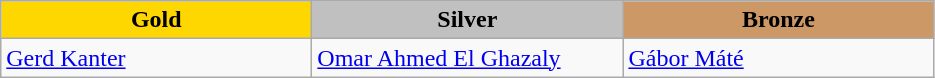<table class="wikitable" style="text-align:left">
<tr align="center">
<td width=200 bgcolor=gold><strong>Gold</strong></td>
<td width=200 bgcolor=silver><strong>Silver</strong></td>
<td width=200 bgcolor=CC9966><strong>Bronze</strong></td>
</tr>
<tr>
<td><a href='#'>Gerd Kanter</a><br><em></em></td>
<td><a href='#'>Omar Ahmed El Ghazaly</a><br><em></em></td>
<td><a href='#'>Gábor Máté</a><br><em></em></td>
</tr>
</table>
